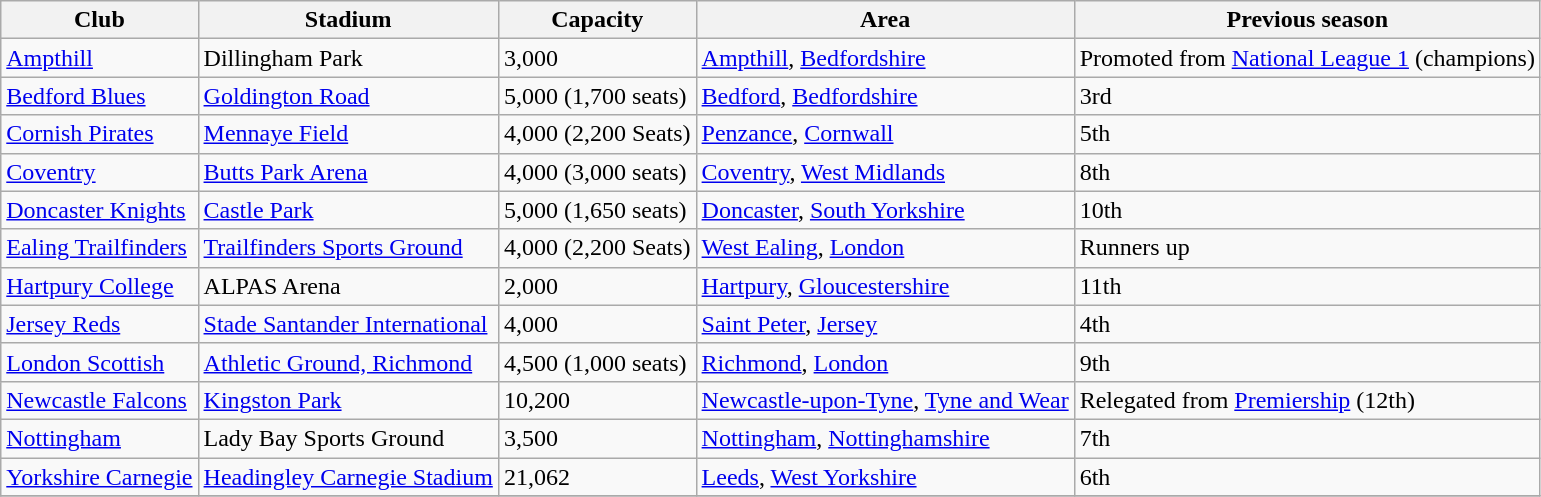<table class="wikitable sortable">
<tr>
<th>Club</th>
<th>Stadium</th>
<th>Capacity</th>
<th>Area</th>
<th>Previous season</th>
</tr>
<tr>
<td><a href='#'>Ampthill</a></td>
<td>Dillingham Park</td>
<td style="text-align:left;">3,000</td>
<td><a href='#'>Ampthill</a>, <a href='#'>Bedfordshire</a></td>
<td>Promoted from <a href='#'>National League 1</a> (champions)</td>
</tr>
<tr>
<td><a href='#'>Bedford Blues</a></td>
<td><a href='#'>Goldington Road</a></td>
<td style="text-align:left;">5,000 (1,700 seats)</td>
<td><a href='#'>Bedford</a>, <a href='#'>Bedfordshire</a></td>
<td>3rd</td>
</tr>
<tr>
<td><a href='#'>Cornish Pirates</a></td>
<td><a href='#'>Mennaye Field</a></td>
<td style="text-align:left;">4,000 (2,200 Seats)</td>
<td><a href='#'>Penzance</a>, <a href='#'>Cornwall</a></td>
<td>5th</td>
</tr>
<tr>
<td><a href='#'>Coventry</a></td>
<td><a href='#'>Butts Park Arena</a></td>
<td style="text-align:left;">4,000 (3,000 seats)</td>
<td><a href='#'>Coventry</a>, <a href='#'>West Midlands</a></td>
<td>8th</td>
</tr>
<tr>
<td><a href='#'>Doncaster Knights</a></td>
<td><a href='#'>Castle Park</a></td>
<td style="text-align:left;">5,000 (1,650 seats)</td>
<td><a href='#'>Doncaster</a>, <a href='#'>South Yorkshire</a></td>
<td>10th</td>
</tr>
<tr>
<td><a href='#'>Ealing Trailfinders</a></td>
<td><a href='#'>Trailfinders Sports Ground</a></td>
<td style="text-align:left;">4,000 (2,200 Seats)</td>
<td><a href='#'>West Ealing</a>, <a href='#'>London</a></td>
<td>Runners up</td>
</tr>
<tr>
<td><a href='#'>Hartpury College</a></td>
<td>ALPAS Arena</td>
<td style="text-align:left;">2,000</td>
<td><a href='#'>Hartpury</a>, <a href='#'>Gloucestershire</a></td>
<td>11th</td>
</tr>
<tr>
<td><a href='#'>Jersey Reds</a></td>
<td><a href='#'>Stade Santander International</a></td>
<td style="text-align:left;">4,000</td>
<td><a href='#'>Saint Peter</a>, <a href='#'>Jersey</a></td>
<td>4th</td>
</tr>
<tr>
<td><a href='#'>London Scottish</a></td>
<td><a href='#'>Athletic Ground, Richmond</a></td>
<td style="text-align:left;">4,500 (1,000 seats)</td>
<td><a href='#'>Richmond</a>, <a href='#'>London</a></td>
<td>9th</td>
</tr>
<tr>
<td><a href='#'>Newcastle Falcons</a></td>
<td><a href='#'>Kingston Park</a></td>
<td style="text-align:left;">10,200</td>
<td><a href='#'>Newcastle-upon-Tyne</a>, <a href='#'>Tyne and Wear</a></td>
<td>Relegated from <a href='#'>Premiership</a> (12th)</td>
</tr>
<tr>
<td><a href='#'>Nottingham</a></td>
<td>Lady Bay Sports Ground</td>
<td style="text-align:left;">3,500</td>
<td><a href='#'>Nottingham</a>, <a href='#'>Nottinghamshire</a></td>
<td>7th</td>
</tr>
<tr>
<td><a href='#'>Yorkshire Carnegie</a></td>
<td><a href='#'>Headingley Carnegie Stadium</a></td>
<td style="text-align:left;">21,062</td>
<td><a href='#'>Leeds</a>, <a href='#'>West Yorkshire</a></td>
<td>6th</td>
</tr>
<tr>
</tr>
</table>
